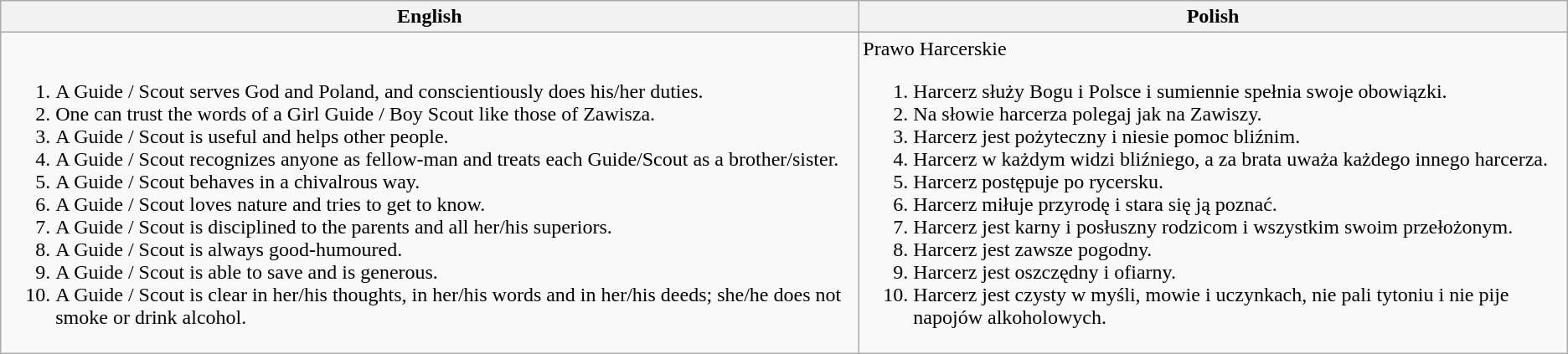<table class="wikitable">
<tr>
<th>English</th>
<th>Polish</th>
</tr>
<tr>
<td><br><ol><li>A Guide / Scout serves God and Poland, and conscientiously does his/her duties.</li><li>One can trust the words of a Girl Guide / Boy Scout like those of Zawisza.</li><li>A Guide / Scout is useful and helps other people.</li><li>A Guide / Scout recognizes anyone as fellow-man and treats each Guide/Scout as a brother/sister.</li><li>A Guide / Scout behaves in a chivalrous way.</li><li>A Guide / Scout loves nature and tries to get to know.</li><li>A Guide / Scout is disciplined to the parents and all her/his superiors.</li><li>A Guide / Scout is always good-humoured.</li><li>A Guide / Scout is able to save and is generous.</li><li>A Guide / Scout is clear in her/his thoughts, in her/his words and in her/his deeds; she/he does not smoke or drink alcohol.</li></ol></td>
<td>Prawo Harcerskie<br><ol><li>Harcerz służy Bogu i Polsce i sumiennie spełnia swoje obowiązki.</li><li>Na słowie harcerza polegaj jak na Zawiszy.</li><li>Harcerz jest pożyteczny i niesie pomoc bliźnim.</li><li>Harcerz w każdym widzi bliźniego, a za brata uważa każdego innego harcerza.</li><li>Harcerz postępuje po rycersku.</li><li>Harcerz miłuje przyrodę i stara się ją poznać.</li><li>Harcerz jest karny i posłuszny rodzicom i wszystkim swoim przełożonym.</li><li>Harcerz jest zawsze pogodny.</li><li>Harcerz jest oszczędny i ofiarny.</li><li>Harcerz jest czysty w myśli, mowie i uczynkach, nie pali tytoniu i nie pije napojów alkoholowych.</li></ol></td>
</tr>
</table>
